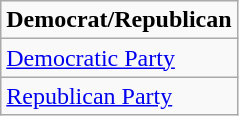<table class="wikitable">
<tr>
<td><strong>Democrat/Republican</strong></td>
</tr>
<tr>
<td><a href='#'>Democratic Party</a></td>
</tr>
<tr>
<td><a href='#'>Republican Party</a></td>
</tr>
</table>
